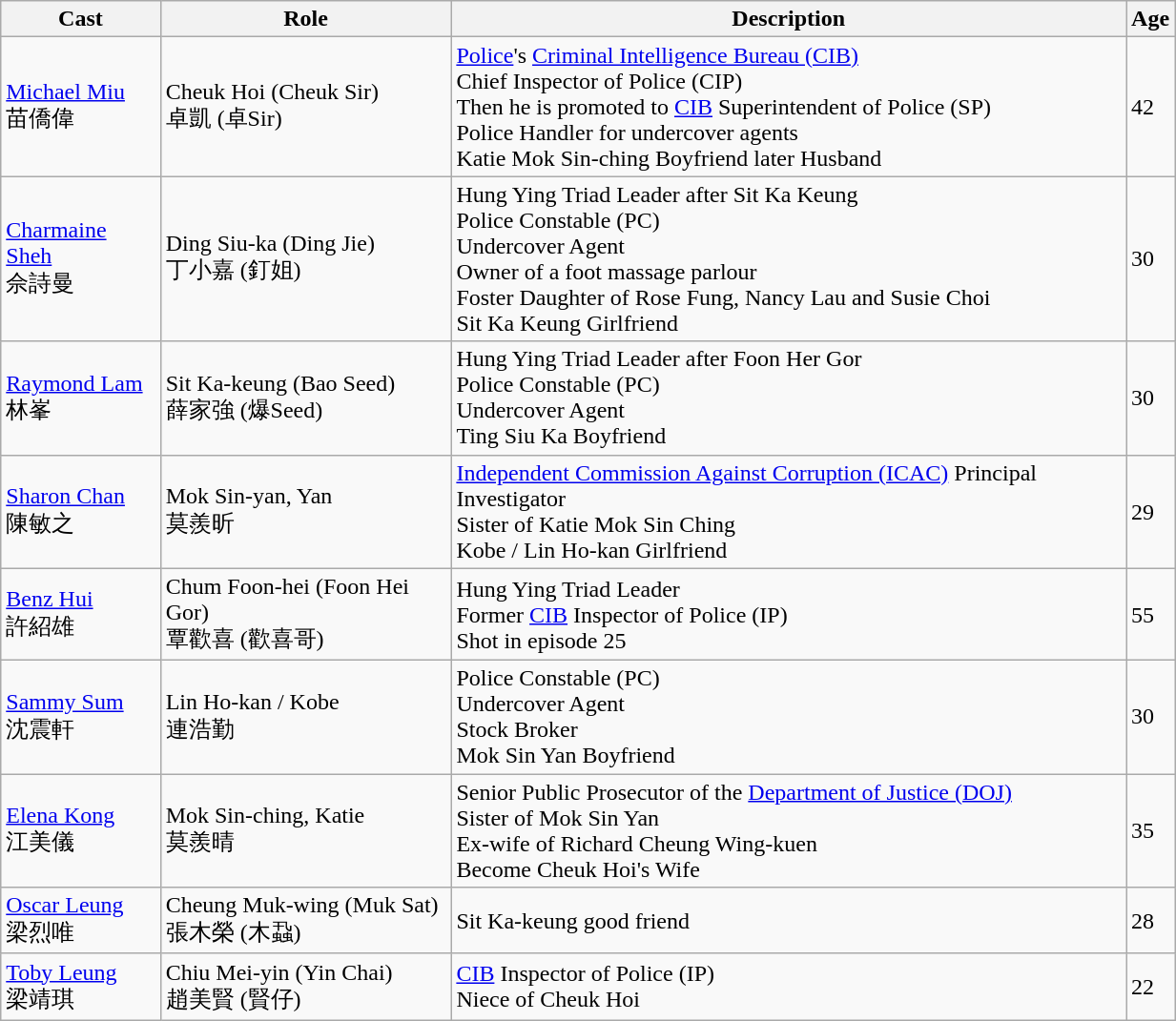<table class="wikitable" width="65%">
<tr>
<th>Cast</th>
<th>Role</th>
<th>Description</th>
<th>Age</th>
</tr>
<tr>
<td><a href='#'>Michael Miu</a> <br> 苗僑偉</td>
<td>Cheuk Hoi (Cheuk Sir) <br> 卓凱 (卓Sir)</td>
<td><a href='#'>Police</a>'s <a href='#'>Criminal Intelligence Bureau (CIB)</a> <br> Chief Inspector of Police (CIP) <br> Then he is promoted to <a href='#'>CIB</a> Superintendent of Police (SP) <br> Police Handler for undercover agents <br> Katie Mok Sin-ching Boyfriend later Husband</td>
<td>42</td>
</tr>
<tr>
<td><a href='#'>Charmaine Sheh</a><br> 佘詩曼</td>
<td>Ding Siu-ka (Ding Jie) <br> 丁小嘉 (釘姐)</td>
<td>Hung Ying Triad Leader after Sit Ka Keung<br>Police Constable (PC)<br>Undercover Agent <br>Owner of a foot massage parlour <br>Foster Daughter of Rose Fung, Nancy Lau and Susie Choi <br>Sit Ka Keung Girlfriend</td>
<td>30</td>
</tr>
<tr>
<td><a href='#'>Raymond Lam</a><br> 林峯</td>
<td>Sit Ka-keung (Bao Seed) <br> 薛家強 (爆Seed)</td>
<td>Hung Ying Triad Leader after Foon Her Gor <br> Police Constable (PC) <br> Undercover Agent<br>Ting Siu Ka Boyfriend</td>
<td>30</td>
</tr>
<tr>
<td><a href='#'>Sharon Chan</a><br> 陳敏之</td>
<td>Mok Sin-yan, Yan <br> 莫羨昕</td>
<td><a href='#'>Independent Commission Against Corruption (ICAC)</a> Principal Investigator<br>Sister of Katie Mok Sin Ching <br>Kobe / Lin Ho-kan Girlfriend</td>
<td>29</td>
</tr>
<tr>
<td><a href='#'>Benz Hui</a><br> 許紹雄</td>
<td>Chum Foon-hei (Foon Hei Gor) <br> 覃歡喜 (歡喜哥)</td>
<td>Hung Ying Triad Leader <br>Former <a href='#'>CIB</a> Inspector of Police (IP) <br>Shot in episode 25</td>
<td>55</td>
</tr>
<tr>
<td><a href='#'>Sammy Sum</a><br> 沈震軒</td>
<td>Lin Ho-kan / Kobe <br> 連浩勤</td>
<td>Police Constable (PC) <br> Undercover Agent <br>Stock Broker <br>Mok Sin Yan Boyfriend</td>
<td>30</td>
</tr>
<tr>
<td><a href='#'>Elena Kong</a><br> 江美儀</td>
<td>Mok Sin-ching, Katie <br> 莫羨晴</td>
<td>Senior Public Prosecutor of the <a href='#'>Department of Justice (DOJ)</a> <br>Sister of Mok Sin Yan <br>Ex-wife of Richard Cheung Wing-kuen <br>Become Cheuk Hoi's Wife</td>
<td>35</td>
</tr>
<tr>
<td><a href='#'>Oscar Leung</a><br> 梁烈唯</td>
<td>Cheung Muk-wing (Muk Sat) <br> 張木榮 (木蝨)</td>
<td>Sit Ka-keung good friend</td>
<td>28</td>
</tr>
<tr>
<td><a href='#'>Toby Leung</a><br> 梁靖琪</td>
<td>Chiu Mei-yin (Yin Chai) <br> 趙美賢 (賢仔)</td>
<td><a href='#'>CIB</a> Inspector of Police (IP) <br>Niece of Cheuk Hoi</td>
<td>22</td>
</tr>
</table>
